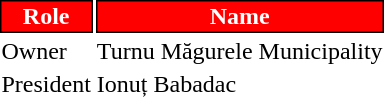<table class="toccolours">
<tr>
<th style="background:#FF0000;color:#FFFFFF;border:1px solid #000000;">Role</th>
<th style="background:#FF0000;color:#FFFFFF;border:1px solid #000000;">Name</th>
</tr>
<tr>
<td>Owner</td>
<td> Turnu Măgurele Municipality</td>
</tr>
<tr>
<td>President</td>
<td> Ionuț Babadac</td>
</tr>
</table>
